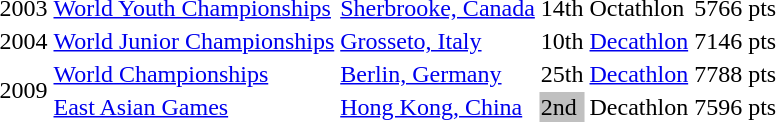<table>
<tr>
<td>2003</td>
<td><a href='#'>World Youth Championships</a></td>
<td><a href='#'>Sherbrooke, Canada</a></td>
<td>14th</td>
<td>Octathlon</td>
<td>5766 pts</td>
<td></td>
</tr>
<tr>
<td>2004</td>
<td><a href='#'>World Junior Championships</a></td>
<td><a href='#'>Grosseto, Italy</a></td>
<td>10th</td>
<td><a href='#'>Decathlon</a></td>
<td>7146 pts</td>
<td></td>
</tr>
<tr>
<td rowspan=2>2009</td>
<td><a href='#'>World Championships</a></td>
<td><a href='#'>Berlin, Germany</a></td>
<td>25th</td>
<td><a href='#'>Decathlon</a></td>
<td>7788 pts</td>
<td></td>
</tr>
<tr>
<td><a href='#'>East Asian Games</a></td>
<td><a href='#'>Hong Kong, China</a></td>
<td bgcolor="silver">2nd</td>
<td>Decathlon</td>
<td>7596 pts</td>
<td></td>
</tr>
<tr>
</tr>
</table>
